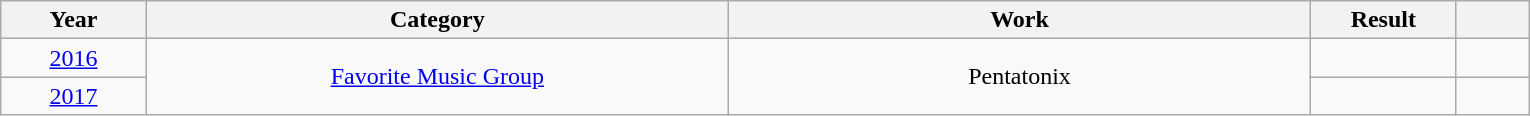<table class="wikitable">
<tr>
<th style="width:5%;">Year</th>
<th style="width:20%;">Category</th>
<th style="width:20%;">Work</th>
<th style="width:5%;">Result</th>
<th style="width:2.5%;"></th>
</tr>
<tr>
<td style="text-align:center;"><a href='#'>2016</a></td>
<td rowspan="2" style="text-align:center;"><a href='#'>Favorite Music Group</a></td>
<td rowspan="2" style="text-align:center;">Pentatonix</td>
<td></td>
<td style="text-align:center;"></td>
</tr>
<tr>
<td style="text-align:center;"><a href='#'>2017</a></td>
<td></td>
<td></td>
</tr>
</table>
